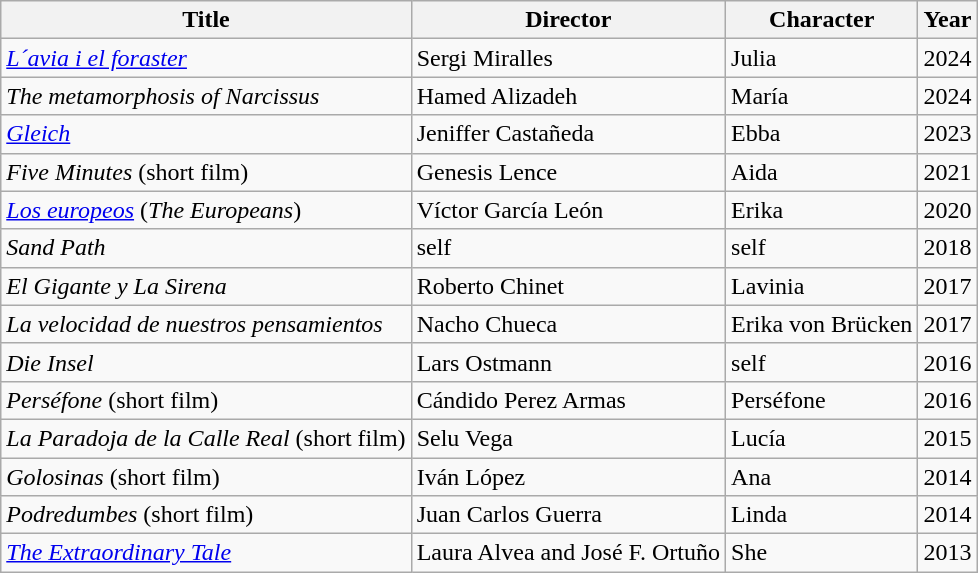<table class="wikitable">
<tr>
<th>Title</th>
<th>Director</th>
<th>Character</th>
<th>Year</th>
</tr>
<tr>
<td><em><a href='#'>L´avia i el foraster</a></em></td>
<td>Sergi Miralles</td>
<td>Julia</td>
<td>2024</td>
</tr>
<tr>
<td><em>The metamorphosis of Narcissus</em></td>
<td>Hamed Alizadeh</td>
<td>María</td>
<td>2024</td>
</tr>
<tr>
<td><em><a href='#'>Gleich</a></em></td>
<td>Jeniffer Castañeda</td>
<td>Ebba</td>
<td>2023</td>
</tr>
<tr>
<td><em>Five Minutes</em> (short film)</td>
<td>Genesis Lence</td>
<td>Aida</td>
<td>2021</td>
</tr>
<tr>
<td><em><a href='#'>Los europeos</a></em> (<em>The Europeans</em>)</td>
<td>Víctor García León</td>
<td>Erika</td>
<td>2020</td>
</tr>
<tr>
<td><em>Sand Path</em></td>
<td>self</td>
<td>self</td>
<td>2018</td>
</tr>
<tr>
<td><em>El Gigante y La Sirena</em></td>
<td>Roberto Chinet</td>
<td>Lavinia</td>
<td>2017</td>
</tr>
<tr>
<td><em>La velocidad de nuestros pensamientos</em></td>
<td>Nacho Chueca</td>
<td>Erika von Brücken</td>
<td>2017</td>
</tr>
<tr>
<td><em>Die Insel</em></td>
<td>Lars Ostmann</td>
<td>self</td>
<td>2016</td>
</tr>
<tr>
<td><em>Perséfone</em> (short film)</td>
<td>Cándido Perez Armas</td>
<td>Perséfone</td>
<td>2016</td>
</tr>
<tr>
<td><em>La Paradoja de la Calle Real</em> (short film)</td>
<td>Selu Vega</td>
<td>Lucía</td>
<td>2015</td>
</tr>
<tr>
<td><em>Golosinas</em> (short film)</td>
<td>Iván López</td>
<td>Ana</td>
<td>2014</td>
</tr>
<tr>
<td><em>Podredumbes</em> (short film)</td>
<td>Juan Carlos Guerra</td>
<td>Linda</td>
<td>2014</td>
</tr>
<tr>
<td><em><a href='#'>The Extraordinary Tale</a></em></td>
<td>Laura Alvea and José F. Ortuño</td>
<td>She</td>
<td>2013</td>
</tr>
</table>
